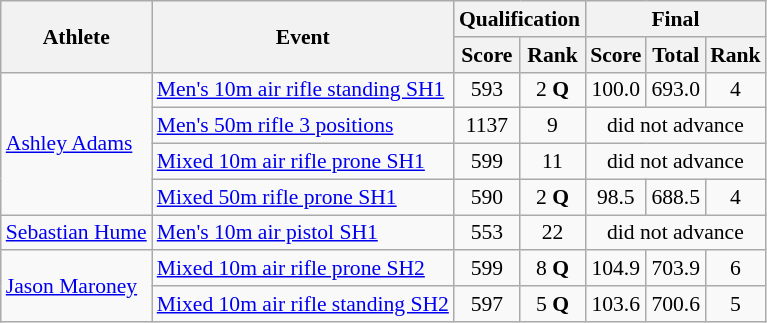<table class=wikitable style="font-size:90%">
<tr>
<th rowspan="2">Athlete</th>
<th rowspan="2">Event</th>
<th colspan="2">Qualification</th>
<th colspan="3">Final</th>
</tr>
<tr>
<th>Score</th>
<th>Rank</th>
<th>Score</th>
<th>Total</th>
<th>Rank</th>
</tr>
<tr>
<td rowspan="4"><a href='#'>Ashley Adams</a></td>
<td><a href='#'>Men's 10m air rifle standing SH1</a></td>
<td align=center>593</td>
<td align=center>2 <strong>Q</strong></td>
<td align=center>100.0</td>
<td align=center>693.0</td>
<td align=center>4</td>
</tr>
<tr>
<td><a href='#'>Men's 50m rifle 3 positions</a></td>
<td align=center>1137</td>
<td align=center>9</td>
<td align=center colspan="3">did not advance</td>
</tr>
<tr>
<td><a href='#'>Mixed 10m air rifle prone SH1</a></td>
<td align=center>599</td>
<td align=center>11</td>
<td align=center colspan="3">did not advance</td>
</tr>
<tr>
<td><a href='#'>Mixed 50m rifle prone SH1</a></td>
<td align=center>590</td>
<td align=center>2 <strong>Q</strong></td>
<td align=center>98.5</td>
<td align=center>688.5</td>
<td align=center>4</td>
</tr>
<tr>
<td><a href='#'>Sebastian Hume</a></td>
<td><a href='#'>Men's 10m air pistol SH1</a></td>
<td align=center>553</td>
<td align=center>22</td>
<td align=center colspan="3">did not advance</td>
</tr>
<tr>
<td rowspan="2"><a href='#'>Jason Maroney</a></td>
<td><a href='#'>Mixed 10m air rifle prone SH2</a></td>
<td align=center>599</td>
<td align=center>8 <strong>Q</strong></td>
<td align=center>104.9</td>
<td align=center>703.9</td>
<td align=center>6</td>
</tr>
<tr>
<td><a href='#'>Mixed 10m air rifle standing SH2</a></td>
<td align=center>597</td>
<td align=center>5 <strong>Q</strong></td>
<td align=center>103.6</td>
<td align=center>700.6</td>
<td align=center>5</td>
</tr>
</table>
